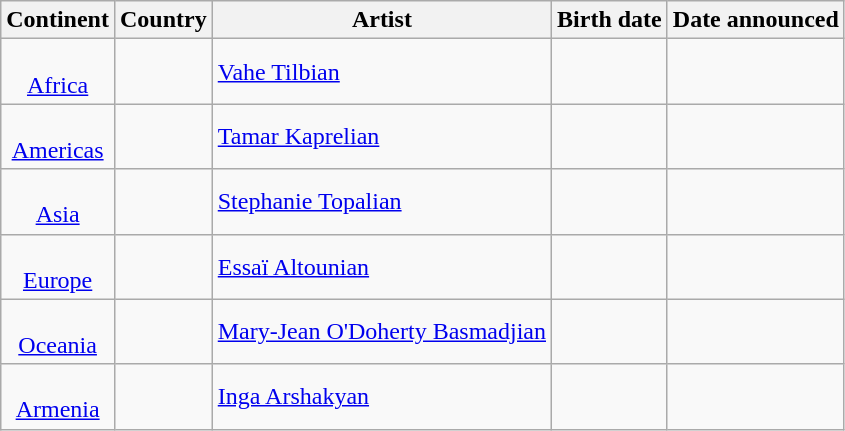<table class="sortable wikitable">
<tr>
<th>Continent</th>
<th>Country</th>
<th>Artist</th>
<th>Birth date</th>
<th>Date announced</th>
</tr>
<tr>
<td align="center"><br><a href='#'>Africa</a></td>
<td></td>
<td><a href='#'>Vahe Tilbian</a></td>
<td></td>
<td></td>
</tr>
<tr>
<td align="center"><br><a href='#'>Americas</a></td>
<td></td>
<td><a href='#'>Tamar Kaprelian</a></td>
<td></td>
<td></td>
</tr>
<tr>
<td align="center"><br><a href='#'>Asia</a></td>
<td></td>
<td><a href='#'>Stephanie Topalian</a></td>
<td></td>
<td></td>
</tr>
<tr>
<td align="center"><br><a href='#'>Europe</a></td>
<td></td>
<td><a href='#'>Essaï Altounian</a></td>
<td></td>
<td></td>
</tr>
<tr>
<td align="center"><br><a href='#'>Oceania</a></td>
<td></td>
<td><a href='#'>Mary-Jean O'Doherty Basmadjian</a></td>
<td></td>
<td></td>
</tr>
<tr>
<td align="center"><br><a href='#'>Armenia</a></td>
<td></td>
<td><a href='#'>Inga Arshakyan</a></td>
<td></td>
<td></td>
</tr>
</table>
